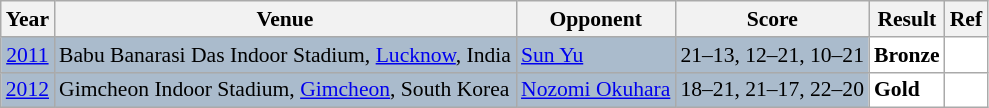<table class="sortable wikitable" style="font-size: 90%;">
<tr>
<th>Year</th>
<th>Venue</th>
<th>Opponent</th>
<th>Score</th>
<th>Result</th>
<th>Ref</th>
</tr>
<tr style="background:#AABBCC">
<td align="center"><a href='#'>2011</a></td>
<td align="left">Babu Banarasi Das Indoor Stadium, <a href='#'>Lucknow</a>, India</td>
<td align="left"> <a href='#'>Sun Yu</a></td>
<td align="left">21–13, 12–21, 10–21</td>
<td style="text-align:left; background:white"> <strong>Bronze</strong></td>
<td style="text-align:center; background:white"></td>
</tr>
<tr style="background:#AABBCC">
<td align="center"><a href='#'>2012</a></td>
<td align="left">Gimcheon Indoor Stadium, <a href='#'>Gimcheon</a>, South Korea</td>
<td align="left"> <a href='#'>Nozomi Okuhara</a></td>
<td align="left">18–21, 21–17, 22–20</td>
<td style="text-align:left; background:white"> <strong>Gold</strong></td>
<td style="text-align:center; background:white"></td>
</tr>
</table>
